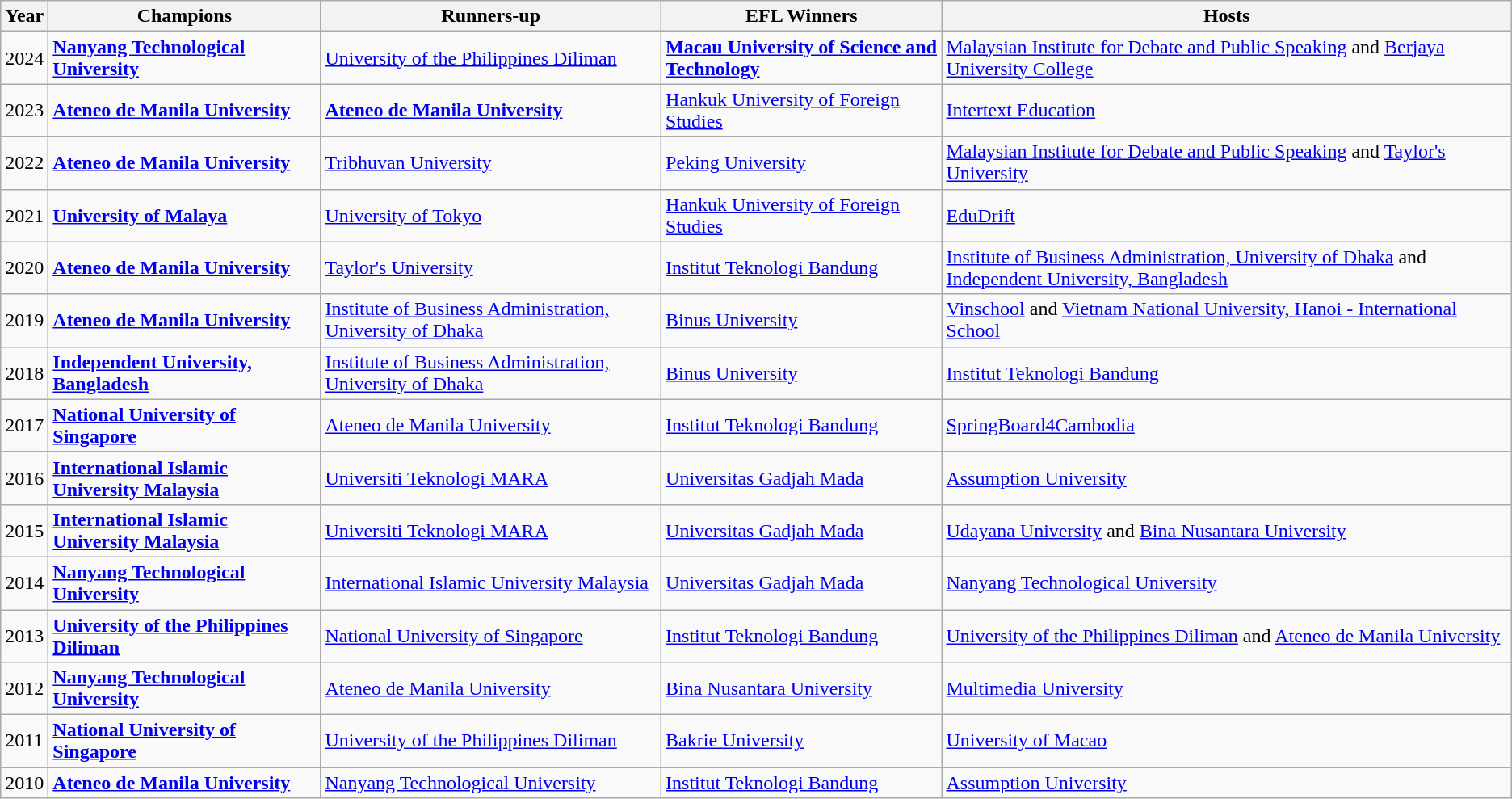<table class="wikitable">
<tr>
<th>Year</th>
<th>Champions</th>
<th>Runners-up</th>
<th>EFL Winners</th>
<th>Hosts</th>
</tr>
<tr>
<td>2024</td>
<td> <strong><a href='#'>Nanyang Technological University</a></strong></td>
<td> <a href='#'>University of the Philippines Diliman</a></td>
<td> <strong><a href='#'>Macau University of Science and Technology</a></strong></td>
<td> <a href='#'>Malaysian Institute for Debate and Public Speaking</a> and <a href='#'>Berjaya University College</a></td>
</tr>
<tr>
<td>2023</td>
<td> <strong><a href='#'>Ateneo de Manila University</a></strong></td>
<td> <strong><a href='#'>Ateneo de Manila University</a></strong></td>
<td> <a href='#'>Hankuk University of Foreign Studies</a></td>
<td> <a href='#'>Intertext Education</a></td>
</tr>
<tr>
<td>2022</td>
<td> <strong><a href='#'>Ateneo de Manila University</a></strong></td>
<td> <a href='#'>Tribhuvan University</a></td>
<td> <a href='#'>Peking University</a></td>
<td> <a href='#'>Malaysian Institute for Debate and Public Speaking</a> and <a href='#'>Taylor's University</a></td>
</tr>
<tr>
<td>2021</td>
<td> <strong><a href='#'>University of Malaya</a></strong></td>
<td> <a href='#'>University of Tokyo</a></td>
<td> <a href='#'>Hankuk University of Foreign Studies</a></td>
<td> <a href='#'>EduDrift</a></td>
</tr>
<tr>
<td>2020</td>
<td> <strong><a href='#'>Ateneo de Manila University</a></strong></td>
<td> <a href='#'>Taylor's University</a></td>
<td> <a href='#'>Institut Teknologi Bandung</a></td>
<td> <a href='#'>Institute of Business Administration, University of Dhaka</a> and <a href='#'>Independent University, Bangladesh</a></td>
</tr>
<tr>
<td>2019</td>
<td> <strong><a href='#'>Ateneo de Manila University</a></strong></td>
<td> <a href='#'>Institute of Business Administration, University of Dhaka</a></td>
<td> <a href='#'>Binus University</a></td>
<td> <a href='#'>Vinschool</a> and <a href='#'>Vietnam National University, Hanoi - International School</a></td>
</tr>
<tr>
<td>2018</td>
<td> <strong><a href='#'>Independent University, Bangladesh</a></strong></td>
<td> <a href='#'>Institute of Business Administration, University of Dhaka</a></td>
<td> <a href='#'>Binus University</a></td>
<td> <a href='#'>Institut Teknologi Bandung</a></td>
</tr>
<tr>
<td>2017</td>
<td> <strong><a href='#'>National University of Singapore</a></strong></td>
<td> <a href='#'>Ateneo de Manila University</a></td>
<td> <a href='#'>Institut Teknologi Bandung</a></td>
<td> <a href='#'>SpringBoard4Cambodia</a></td>
</tr>
<tr>
<td>2016</td>
<td> <strong><a href='#'>International Islamic University Malaysia</a></strong></td>
<td> <a href='#'>Universiti Teknologi MARA</a></td>
<td> <a href='#'>Universitas Gadjah Mada</a></td>
<td> <a href='#'>Assumption University</a></td>
</tr>
<tr>
<td>2015</td>
<td> <strong><a href='#'>International Islamic University Malaysia</a></strong></td>
<td> <a href='#'>Universiti Teknologi MARA</a></td>
<td> <a href='#'>Universitas Gadjah Mada</a></td>
<td> <a href='#'>Udayana University</a> and <a href='#'>Bina Nusantara University</a></td>
</tr>
<tr>
<td>2014</td>
<td> <strong><a href='#'>Nanyang Technological University</a></strong></td>
<td> <a href='#'>International Islamic University Malaysia</a></td>
<td> <a href='#'>Universitas Gadjah Mada</a></td>
<td> <a href='#'>Nanyang Technological University</a></td>
</tr>
<tr>
<td>2013</td>
<td> <strong><a href='#'>University of the Philippines Diliman</a></strong></td>
<td> <a href='#'>National University of Singapore</a></td>
<td> <a href='#'>Institut Teknologi Bandung</a></td>
<td> <a href='#'>University of the Philippines Diliman</a> and <a href='#'>Ateneo de Manila University</a></td>
</tr>
<tr>
<td>2012</td>
<td> <strong><a href='#'>Nanyang Technological University</a></strong></td>
<td> <a href='#'>Ateneo de Manila University</a></td>
<td> <a href='#'>Bina Nusantara University</a></td>
<td> <a href='#'>Multimedia University</a></td>
</tr>
<tr>
<td>2011</td>
<td> <strong><a href='#'>National University of Singapore</a></strong></td>
<td> <a href='#'>University of the Philippines Diliman</a></td>
<td> <a href='#'>Bakrie University</a></td>
<td> <a href='#'>University of Macao</a></td>
</tr>
<tr>
<td>2010</td>
<td> <strong><a href='#'>Ateneo de Manila University</a></strong></td>
<td> <a href='#'>Nanyang Technological University</a></td>
<td> <a href='#'>Institut Teknologi Bandung</a></td>
<td> <a href='#'>Assumption University</a></td>
</tr>
</table>
